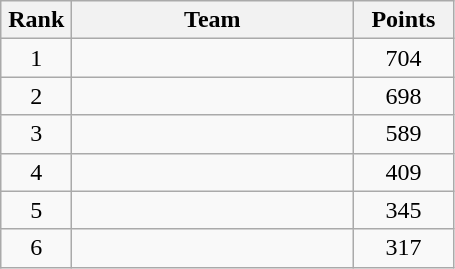<table class="wikitable" style="text-align:center;">
<tr>
<th width=40>Rank</th>
<th width=180>Team</th>
<th width=60>Points</th>
</tr>
<tr>
<td>1</td>
<td align=left></td>
<td>704</td>
</tr>
<tr>
<td>2</td>
<td align=left></td>
<td>698</td>
</tr>
<tr>
<td>3</td>
<td align=left></td>
<td>589</td>
</tr>
<tr>
<td>4</td>
<td align=left></td>
<td>409</td>
</tr>
<tr>
<td>5</td>
<td align=left></td>
<td>345</td>
</tr>
<tr>
<td>6</td>
<td align=left></td>
<td>317</td>
</tr>
</table>
